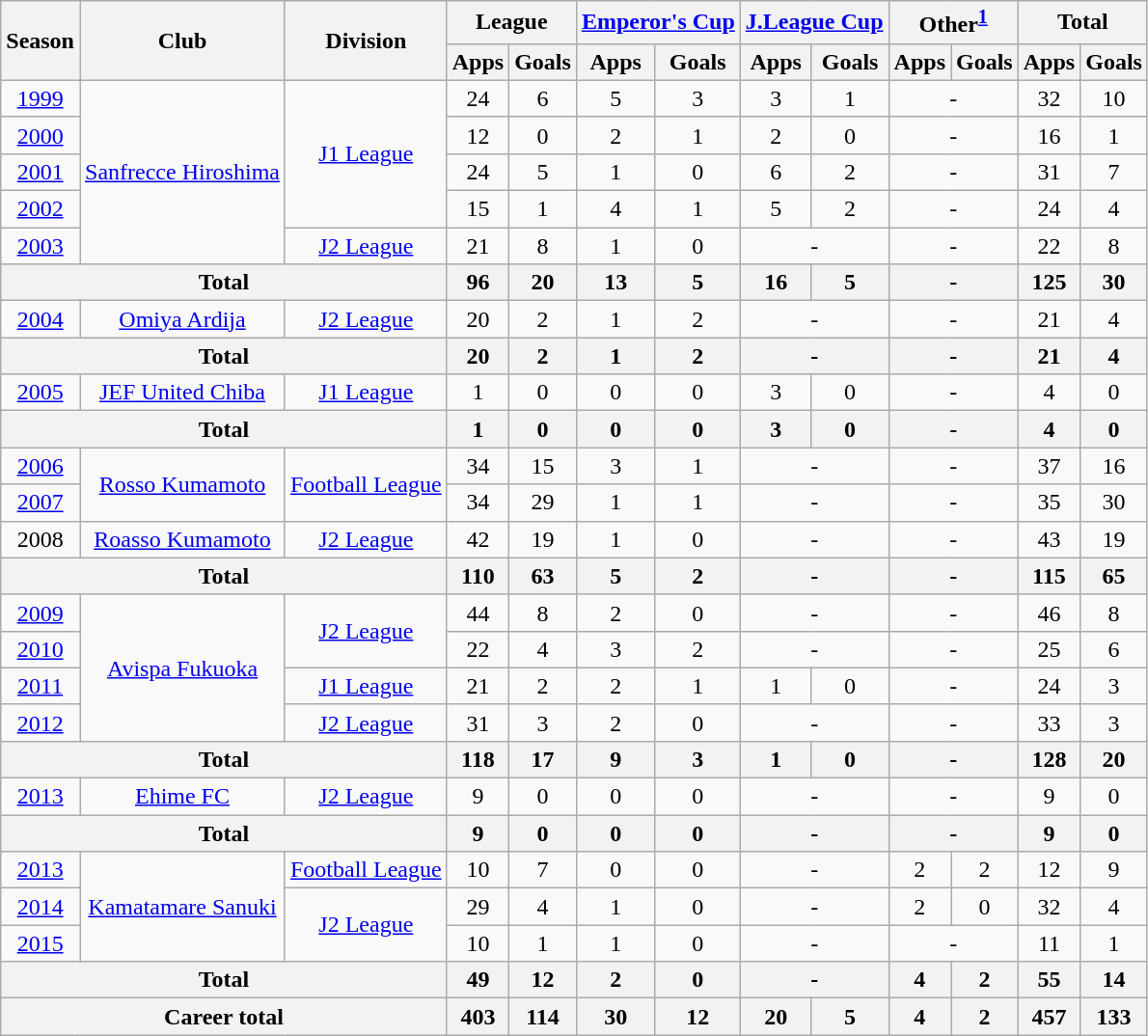<table class="wikitable" style="text-align:center">
<tr>
<th rowspan=2>Season</th>
<th rowspan=2>Club</th>
<th rowspan=2>Division</th>
<th colspan=2>League</th>
<th colspan=2><a href='#'>Emperor's Cup</a></th>
<th colspan=2><a href='#'>J.League Cup</a></th>
<th colspan="2">Other<sup><a href='#'>1</a></sup></th>
<th colspan=2>Total</th>
</tr>
<tr>
<th>Apps</th>
<th>Goals</th>
<th>Apps</th>
<th>Goals</th>
<th>Apps</th>
<th>Goals</th>
<th>Apps</th>
<th>Goals</th>
<th>Apps</th>
<th>Goals</th>
</tr>
<tr>
<td><a href='#'>1999</a></td>
<td rowspan="5"><a href='#'>Sanfrecce Hiroshima</a></td>
<td rowspan="4"><a href='#'>J1 League</a></td>
<td>24</td>
<td>6</td>
<td>5</td>
<td>3</td>
<td>3</td>
<td>1</td>
<td colspan="2">-</td>
<td>32</td>
<td>10</td>
</tr>
<tr>
<td><a href='#'>2000</a></td>
<td>12</td>
<td>0</td>
<td>2</td>
<td>1</td>
<td>2</td>
<td>0</td>
<td colspan="2">-</td>
<td>16</td>
<td>1</td>
</tr>
<tr>
<td><a href='#'>2001</a></td>
<td>24</td>
<td>5</td>
<td>1</td>
<td>0</td>
<td>6</td>
<td>2</td>
<td colspan="2">-</td>
<td>31</td>
<td>7</td>
</tr>
<tr>
<td><a href='#'>2002</a></td>
<td>15</td>
<td>1</td>
<td>4</td>
<td>1</td>
<td>5</td>
<td>2</td>
<td colspan="2">-</td>
<td>24</td>
<td>4</td>
</tr>
<tr>
<td><a href='#'>2003</a></td>
<td><a href='#'>J2 League</a></td>
<td>21</td>
<td>8</td>
<td>1</td>
<td>0</td>
<td colspan="2">-</td>
<td colspan="2">-</td>
<td>22</td>
<td>8</td>
</tr>
<tr>
<th colspan="3">Total</th>
<th>96</th>
<th>20</th>
<th>13</th>
<th>5</th>
<th>16</th>
<th>5</th>
<th colspan="2">-</th>
<th>125</th>
<th>30</th>
</tr>
<tr>
<td><a href='#'>2004</a></td>
<td><a href='#'>Omiya Ardija</a></td>
<td><a href='#'>J2 League</a></td>
<td>20</td>
<td>2</td>
<td>1</td>
<td>2</td>
<td colspan="2">-</td>
<td colspan="2">-</td>
<td>21</td>
<td>4</td>
</tr>
<tr>
<th colspan="3">Total</th>
<th>20</th>
<th>2</th>
<th>1</th>
<th>2</th>
<th colspan="2">-</th>
<th colspan="2">-</th>
<th>21</th>
<th>4</th>
</tr>
<tr>
<td><a href='#'>2005</a></td>
<td><a href='#'>JEF United Chiba</a></td>
<td><a href='#'>J1 League</a></td>
<td>1</td>
<td>0</td>
<td>0</td>
<td>0</td>
<td>3</td>
<td>0</td>
<td colspan="2">-</td>
<td>4</td>
<td>0</td>
</tr>
<tr>
<th colspan="3">Total</th>
<th>1</th>
<th>0</th>
<th>0</th>
<th>0</th>
<th>3</th>
<th>0</th>
<th colspan="2">-</th>
<th>4</th>
<th>0</th>
</tr>
<tr>
<td><a href='#'>2006</a></td>
<td rowspan="2"><a href='#'>Rosso Kumamoto</a></td>
<td rowspan="2"><a href='#'>Football League</a></td>
<td>34</td>
<td>15</td>
<td>3</td>
<td>1</td>
<td colspan="2">-</td>
<td colspan="2">-</td>
<td>37</td>
<td>16</td>
</tr>
<tr>
<td><a href='#'>2007</a></td>
<td>34</td>
<td>29</td>
<td>1</td>
<td>1</td>
<td colspan="2">-</td>
<td colspan="2">-</td>
<td>35</td>
<td>30</td>
</tr>
<tr>
<td>2008</td>
<td><a href='#'>Roasso Kumamoto</a></td>
<td><a href='#'>J2 League</a></td>
<td>42</td>
<td>19</td>
<td>1</td>
<td>0</td>
<td colspan="2">-</td>
<td colspan="2">-</td>
<td>43</td>
<td>19</td>
</tr>
<tr>
<th colspan="3">Total</th>
<th>110</th>
<th>63</th>
<th>5</th>
<th>2</th>
<th colspan="2">-</th>
<th colspan="2">-</th>
<th>115</th>
<th>65</th>
</tr>
<tr>
<td><a href='#'>2009</a></td>
<td rowspan="4"><a href='#'>Avispa Fukuoka</a></td>
<td rowspan="2"><a href='#'>J2 League</a></td>
<td>44</td>
<td>8</td>
<td>2</td>
<td>0</td>
<td colspan="2">-</td>
<td colspan="2">-</td>
<td>46</td>
<td>8</td>
</tr>
<tr>
<td><a href='#'>2010</a></td>
<td>22</td>
<td>4</td>
<td>3</td>
<td>2</td>
<td colspan="2">-</td>
<td colspan="2">-</td>
<td>25</td>
<td>6</td>
</tr>
<tr>
<td><a href='#'>2011</a></td>
<td><a href='#'>J1 League</a></td>
<td>21</td>
<td>2</td>
<td>2</td>
<td>1</td>
<td>1</td>
<td>0</td>
<td colspan="2">-</td>
<td>24</td>
<td>3</td>
</tr>
<tr>
<td><a href='#'>2012</a></td>
<td><a href='#'>J2 League</a></td>
<td>31</td>
<td>3</td>
<td>2</td>
<td>0</td>
<td colspan="2">-</td>
<td colspan="2">-</td>
<td>33</td>
<td>3</td>
</tr>
<tr>
<th colspan="3">Total</th>
<th>118</th>
<th>17</th>
<th>9</th>
<th>3</th>
<th>1</th>
<th>0</th>
<th colspan="2">-</th>
<th>128</th>
<th>20</th>
</tr>
<tr>
<td><a href='#'>2013</a></td>
<td><a href='#'>Ehime FC</a></td>
<td><a href='#'>J2 League</a></td>
<td>9</td>
<td>0</td>
<td>0</td>
<td>0</td>
<td colspan="2">-</td>
<td colspan="2">-</td>
<td>9</td>
<td>0</td>
</tr>
<tr>
<th colspan="3">Total</th>
<th>9</th>
<th>0</th>
<th>0</th>
<th>0</th>
<th colspan="2">-</th>
<th colspan="2">-</th>
<th>9</th>
<th>0</th>
</tr>
<tr>
<td><a href='#'>2013</a></td>
<td rowspan="3"><a href='#'>Kamatamare Sanuki</a></td>
<td><a href='#'>Football League</a></td>
<td>10</td>
<td>7</td>
<td>0</td>
<td>0</td>
<td colspan="2">-</td>
<td>2</td>
<td>2</td>
<td>12</td>
<td>9</td>
</tr>
<tr>
<td><a href='#'>2014</a></td>
<td rowspan="2"><a href='#'>J2 League</a></td>
<td>29</td>
<td>4</td>
<td>1</td>
<td>0</td>
<td colspan="2">-</td>
<td>2</td>
<td>0</td>
<td>32</td>
<td>4</td>
</tr>
<tr>
<td><a href='#'>2015</a></td>
<td>10</td>
<td>1</td>
<td>1</td>
<td>0</td>
<td colspan="2">-</td>
<td colspan="2">-</td>
<td>11</td>
<td>1</td>
</tr>
<tr>
<th colspan="3">Total</th>
<th>49</th>
<th>12</th>
<th>2</th>
<th>0</th>
<th colspan="2">-</th>
<th>4</th>
<th>2</th>
<th>55</th>
<th>14</th>
</tr>
<tr>
<th colspan=3>Career total</th>
<th>403</th>
<th>114</th>
<th>30</th>
<th>12</th>
<th>20</th>
<th>5</th>
<th>4</th>
<th>2</th>
<th>457</th>
<th>133</th>
</tr>
</table>
